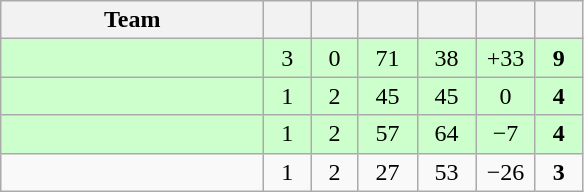<table class="wikitable" style="text-align:center;">
<tr>
<th style="width:10.5em;">Team</th>
<th style="width:1.5em;"></th>
<th style="width:1.5em;"></th>
<th style="width:2.0em;"></th>
<th style="width:2.0em;"></th>
<th style="width:2.0em;"></th>
<th style="width:1.5em;"></th>
</tr>
<tr bgcolor="#cfc">
<td align="left"></td>
<td>3</td>
<td>0</td>
<td>71</td>
<td>38</td>
<td>+33</td>
<td><strong>9</strong></td>
</tr>
<tr bgcolor="#cfc">
<td align="left"></td>
<td>1</td>
<td>2</td>
<td>45</td>
<td>45</td>
<td>0</td>
<td><strong>4</strong></td>
</tr>
<tr bgcolor="#cfc">
<td align="left"></td>
<td>1</td>
<td>2</td>
<td>57</td>
<td>64</td>
<td>−7</td>
<td><strong>4</strong></td>
</tr>
<tr>
<td align="left"></td>
<td>1</td>
<td>2</td>
<td>27</td>
<td>53</td>
<td>−26</td>
<td><strong>3</strong></td>
</tr>
</table>
